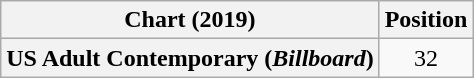<table class="wikitable plainrowheaders" style="text-align:center">
<tr>
<th scope="col">Chart (2019)</th>
<th scope="col">Position</th>
</tr>
<tr>
<th scope="row">US Adult Contemporary (<em>Billboard</em>)</th>
<td>32</td>
</tr>
</table>
